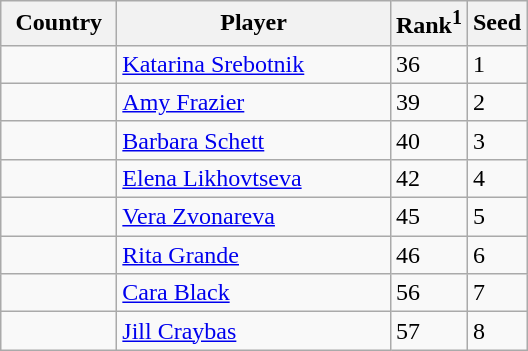<table class="sortable wikitable">
<tr>
<th width="70">Country</th>
<th width="175">Player</th>
<th>Rank<sup>1</sup></th>
<th>Seed</th>
</tr>
<tr>
<td></td>
<td><a href='#'>Katarina Srebotnik</a></td>
<td>36</td>
<td>1</td>
</tr>
<tr>
<td></td>
<td><a href='#'>Amy Frazier</a></td>
<td>39</td>
<td>2</td>
</tr>
<tr>
<td></td>
<td><a href='#'>Barbara Schett</a></td>
<td>40</td>
<td>3</td>
</tr>
<tr>
<td></td>
<td><a href='#'>Elena Likhovtseva</a></td>
<td>42</td>
<td>4</td>
</tr>
<tr>
<td></td>
<td><a href='#'>Vera Zvonareva</a></td>
<td>45</td>
<td>5</td>
</tr>
<tr>
<td></td>
<td><a href='#'>Rita Grande</a></td>
<td>46</td>
<td>6</td>
</tr>
<tr>
<td></td>
<td><a href='#'>Cara Black</a></td>
<td>56</td>
<td>7</td>
</tr>
<tr>
<td></td>
<td><a href='#'>Jill Craybas</a></td>
<td>57</td>
<td>8</td>
</tr>
</table>
